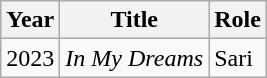<table class="wikitable">
<tr>
<th>Year</th>
<th>Title</th>
<th>Role</th>
</tr>
<tr>
<td>2023</td>
<td><em>In My Dreams</td>
<td>Sari</td>
</tr>
</table>
